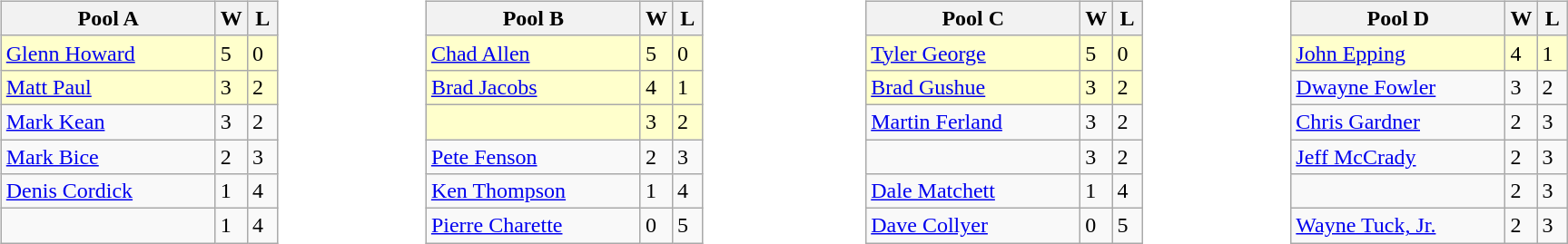<table>
<tr>
<td width=10% valign="top"><br><table class="wikitable">
<tr>
<th width=150>Pool A</th>
<th width=15>W</th>
<th width=15>L</th>
</tr>
<tr bgcolor=#ffffcc>
<td> <a href='#'>Glenn Howard</a></td>
<td>5</td>
<td>0</td>
</tr>
<tr bgcolor=#ffffcc>
<td> <a href='#'>Matt Paul</a></td>
<td>3</td>
<td>2</td>
</tr>
<tr>
<td> <a href='#'>Mark Kean</a></td>
<td>3</td>
<td>2</td>
</tr>
<tr>
<td> <a href='#'>Mark Bice</a></td>
<td>2</td>
<td>3</td>
</tr>
<tr>
<td> <a href='#'>Denis Cordick</a></td>
<td>1</td>
<td>4</td>
</tr>
<tr>
<td></td>
<td>1</td>
<td>4</td>
</tr>
</table>
</td>
<td width=10% valign="top"><br><table class="wikitable">
<tr>
<th width=150>Pool B</th>
<th width=15>W</th>
<th width=15>L</th>
</tr>
<tr bgcolor=#ffffcc>
<td> <a href='#'>Chad Allen</a></td>
<td>5</td>
<td>0</td>
</tr>
<tr bgcolor=#ffffcc>
<td> <a href='#'>Brad Jacobs</a></td>
<td>4</td>
<td>1</td>
</tr>
<tr bgcolor=#ffffcc>
<td></td>
<td>3</td>
<td>2</td>
</tr>
<tr>
<td> <a href='#'>Pete Fenson</a></td>
<td>2</td>
<td>3</td>
</tr>
<tr>
<td> <a href='#'>Ken Thompson</a></td>
<td>1</td>
<td>4</td>
</tr>
<tr>
<td> <a href='#'>Pierre Charette</a></td>
<td>0</td>
<td>5</td>
</tr>
</table>
</td>
<td width=10% valign="top"><br><table class="wikitable">
<tr>
<th width=150>Pool C</th>
<th width=15>W</th>
<th width=15>L</th>
</tr>
<tr bgcolor=#ffffcc>
<td> <a href='#'>Tyler George</a></td>
<td>5</td>
<td>0</td>
</tr>
<tr bgcolor=#ffffcc>
<td> <a href='#'>Brad Gushue</a></td>
<td>3</td>
<td>2</td>
</tr>
<tr>
<td> <a href='#'>Martin Ferland</a></td>
<td>3</td>
<td>2</td>
</tr>
<tr>
<td></td>
<td>3</td>
<td>2</td>
</tr>
<tr>
<td> <a href='#'>Dale Matchett</a></td>
<td>1</td>
<td>4</td>
</tr>
<tr>
<td> <a href='#'>Dave Collyer</a></td>
<td>0</td>
<td>5</td>
</tr>
</table>
</td>
<td width=10% valign="top"><br><table class="wikitable">
<tr>
<th width=150>Pool D</th>
<th width=15>W</th>
<th width=15>L</th>
</tr>
<tr bgcolor=#ffffcc>
<td> <a href='#'>John Epping</a></td>
<td>4</td>
<td>1</td>
</tr>
<tr>
<td> <a href='#'>Dwayne Fowler</a></td>
<td>3</td>
<td>2</td>
</tr>
<tr>
<td> <a href='#'>Chris Gardner</a></td>
<td>2</td>
<td>3</td>
</tr>
<tr>
<td> <a href='#'>Jeff McCrady</a></td>
<td>2</td>
<td>3</td>
</tr>
<tr>
<td></td>
<td>2</td>
<td>3</td>
</tr>
<tr>
<td> <a href='#'>Wayne Tuck, Jr.</a></td>
<td>2</td>
<td>3</td>
</tr>
</table>
</td>
</tr>
</table>
